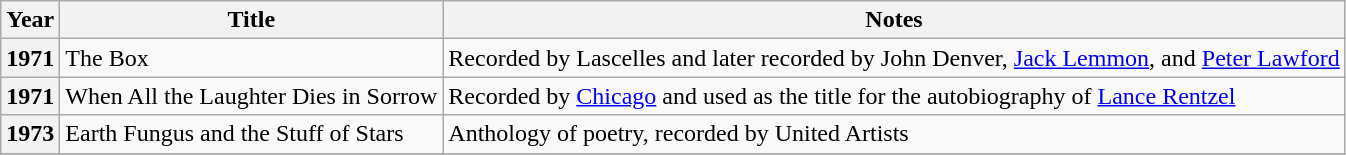<table class="wikitable plainrowheaders sortable">
<tr>
<th scope="col">Year</th>
<th scope="col">Title</th>
<th scope="col" class="unsortable">Notes</th>
</tr>
<tr>
<th scope="row">1971</th>
<td>The Box</td>
<td>Recorded by Lascelles and later recorded by John Denver, <a href='#'>Jack Lemmon</a>, and <a href='#'>Peter Lawford</a></td>
</tr>
<tr>
<th scope="row">1971</th>
<td>When All the Laughter Dies in Sorrow</td>
<td>Recorded by <a href='#'>Chicago</a> and used as the title for the autobiography of <a href='#'>Lance Rentzel</a></td>
</tr>
<tr>
<th scope="row">1973</th>
<td>Earth Fungus and the Stuff of Stars</td>
<td>Anthology of poetry, recorded by United Artists</td>
</tr>
<tr>
</tr>
</table>
